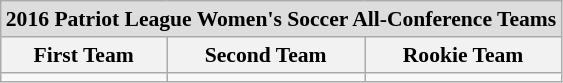<table class="wikitable" style="white-space:nowrap; font-size:90%;">
<tr>
<td colspan="7" style="text-align:center; background:#ddd;"><strong>2016 Patriot League Women's Soccer All-Conference Teams</strong></td>
</tr>
<tr>
<th>First Team</th>
<th>Second Team</th>
<th>Rookie Team</th>
</tr>
<tr>
<td></td>
<td></td>
<td></td>
</tr>
</table>
